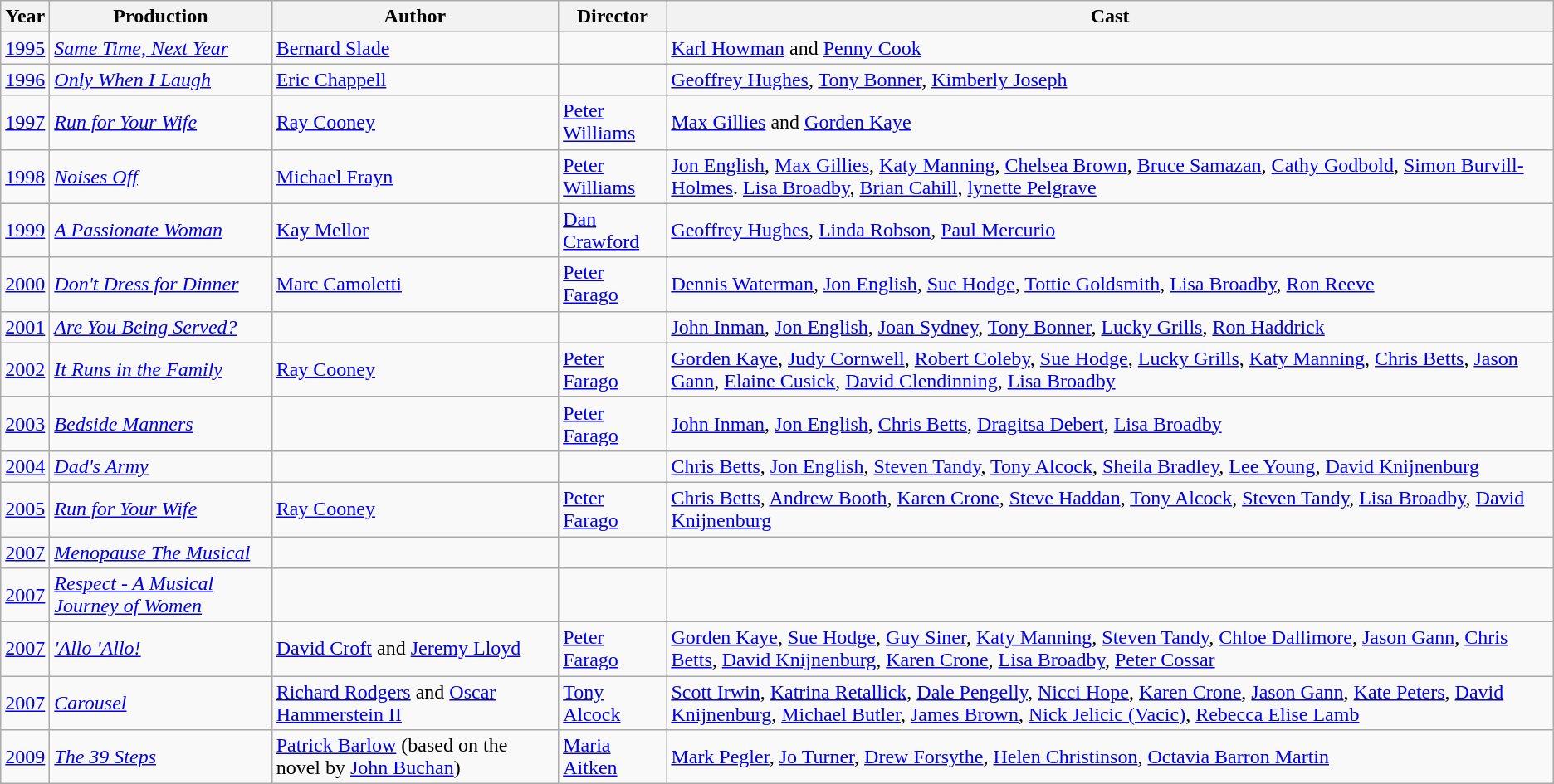<table class="wikitable">
<tr>
<th>Year</th>
<th>Production</th>
<th>Author</th>
<th>Director</th>
<th>Cast</th>
</tr>
<tr>
<td><a href='#'>1995</a></td>
<td><em><a href='#'>Same Time, Next Year</a></em></td>
<td><a href='#'>Bernard Slade</a></td>
<td></td>
<td><a href='#'>Karl Howman</a> and <a href='#'>Penny Cook</a></td>
</tr>
<tr>
<td><a href='#'>1996</a></td>
<td><em><a href='#'>Only When I Laugh</a></em></td>
<td><a href='#'>Eric Chappell</a></td>
<td></td>
<td><a href='#'>Geoffrey Hughes</a>, <a href='#'>Tony Bonner</a>, <a href='#'>Kimberly Joseph</a></td>
</tr>
<tr>
<td><a href='#'>1997</a></td>
<td><em><a href='#'>Run for Your Wife</a></em></td>
<td><a href='#'>Ray Cooney</a></td>
<td><a href='#'>Peter Williams</a></td>
<td><a href='#'>Max Gillies</a> and <a href='#'>Gorden Kaye</a></td>
</tr>
<tr>
<td><a href='#'>1998</a></td>
<td><em><a href='#'>Noises Off</a></em></td>
<td><a href='#'>Michael Frayn</a></td>
<td><a href='#'>Peter Williams</a></td>
<td><a href='#'>Jon English</a>, <a href='#'>Max Gillies</a>, <a href='#'>Katy Manning</a>, <a href='#'>Chelsea Brown</a>, <a href='#'>Bruce Samazan</a>, <a href='#'>Cathy Godbold</a>, <a href='#'>Simon Burvill-Holmes</a>. <a href='#'>Lisa Broadby</a>, <a href='#'>Brian Cahill</a>, <a href='#'>lynette Pelgrave</a></td>
</tr>
<tr>
<td><a href='#'>1999</a></td>
<td><em><a href='#'>A Passionate Woman</a></em></td>
<td><a href='#'>Kay Mellor</a></td>
<td><a href='#'>Dan Crawford</a></td>
<td><a href='#'>Geoffrey Hughes</a>, <a href='#'>Linda Robson</a>, <a href='#'>Paul Mercurio</a></td>
</tr>
<tr>
<td><a href='#'>2000</a></td>
<td><em><a href='#'>Don't Dress for Dinner</a></em></td>
<td><a href='#'>Marc Camoletti</a></td>
<td><a href='#'>Peter Farago</a></td>
<td><a href='#'>Dennis Waterman</a>, <a href='#'>Jon English</a>, <a href='#'>Sue Hodge</a>, <a href='#'>Tottie Goldsmith</a>, <a href='#'>Lisa Broadby</a>, <a href='#'>Ron Reeve</a></td>
</tr>
<tr>
<td><a href='#'>2001</a></td>
<td><em><a href='#'>Are You Being Served?</a></em></td>
<td></td>
<td></td>
<td><a href='#'>John Inman</a>, <a href='#'>Jon English</a>, <a href='#'>Joan Sydney</a>, <a href='#'>Tony Bonner</a>, <a href='#'>Lucky Grills</a>, <a href='#'>Ron Haddrick</a></td>
</tr>
<tr>
<td><a href='#'>2002</a></td>
<td><em><a href='#'>It Runs in the Family</a></em></td>
<td><a href='#'>Ray Cooney</a></td>
<td><a href='#'>Peter Farago</a></td>
<td><a href='#'>Gorden Kaye</a>, <a href='#'>Judy Cornwell</a>, <a href='#'>Robert Coleby</a>, <a href='#'>Sue Hodge</a>, <a href='#'>Lucky Grills</a>, <a href='#'>Katy Manning</a>, <a href='#'>Chris Betts</a>, <a href='#'>Jason Gann</a>, <a href='#'>Elaine Cusick</a>, <a href='#'>David Clendinning</a>, <a href='#'>Lisa Broadby</a></td>
</tr>
<tr>
<td><a href='#'>2003</a></td>
<td><em><a href='#'>Bedside Manners</a></em></td>
<td></td>
<td><a href='#'>Peter Farago</a></td>
<td><a href='#'>John Inman</a>, <a href='#'>Jon English</a>, <a href='#'>Chris Betts</a>, <a href='#'>Dragitsa Debert</a>, <a href='#'>Lisa Broadby</a></td>
</tr>
<tr>
<td><a href='#'>2004</a></td>
<td><em><a href='#'>Dad's Army</a></em></td>
<td></td>
<td></td>
<td><a href='#'>Chris Betts</a>, <a href='#'>Jon English</a>, <a href='#'>Steven Tandy</a>, <a href='#'>Tony Alcock</a>, <a href='#'>Sheila Bradley</a>, <a href='#'>Lee Young</a>, <a href='#'>David Knijnenburg</a></td>
</tr>
<tr>
<td><a href='#'>2005</a></td>
<td><em><a href='#'>Run for Your Wife</a></em></td>
<td><a href='#'>Ray Cooney</a></td>
<td><a href='#'>Peter Farago</a></td>
<td><a href='#'>Chris Betts</a>, <a href='#'>Andrew Booth</a>, <a href='#'>Karen Crone</a>, <a href='#'>Steve Haddan</a>, <a href='#'>Tony Alcock</a>, <a href='#'>Steven Tandy</a>, <a href='#'>Lisa Broadby</a>, <a href='#'>David Knijnenburg</a></td>
</tr>
<tr>
<td><a href='#'>2007</a></td>
<td><em><a href='#'>Menopause The Musical</a></em></td>
<td></td>
<td></td>
<td></td>
</tr>
<tr>
<td><a href='#'>2007</a></td>
<td><em><a href='#'>Respect - A Musical Journey of Women</a></em></td>
<td></td>
<td></td>
<td></td>
</tr>
<tr>
<td><a href='#'>2007</a></td>
<td><em><a href='#'>'Allo 'Allo!</a></em></td>
<td><a href='#'>David Croft</a> and <a href='#'>Jeremy Lloyd</a></td>
<td><a href='#'>Peter Farago</a></td>
<td><a href='#'>Gorden Kaye</a>, <a href='#'>Sue Hodge</a>, <a href='#'>Guy Siner</a>, <a href='#'>Katy Manning</a>, <a href='#'>Steven Tandy</a>, <a href='#'>Chloe Dallimore</a>, <a href='#'>Jason Gann</a>, <a href='#'>Chris Betts</a>, <a href='#'>David Knijnenburg</a>, <a href='#'>Karen Crone</a>, <a href='#'>Lisa Broadby</a>, <a href='#'>Peter Cossar</a></td>
</tr>
<tr>
<td><a href='#'>2007</a></td>
<td><em><a href='#'>Carousel</a></em></td>
<td><a href='#'>Richard Rodgers</a> and <a href='#'>Oscar Hammerstein II</a></td>
<td><a href='#'>Tony Alcock</a></td>
<td><a href='#'>Scott Irwin</a>, <a href='#'>Katrina Retallick</a>, <a href='#'>Dale Pengelly</a>, <a href='#'>Nicci Hope</a>, <a href='#'>Karen Crone</a>, <a href='#'>Jason Gann</a>, <a href='#'>Kate Peters</a>, <a href='#'>David Knijnenburg</a>, <a href='#'>Michael Butler</a>, <a href='#'>James Brown</a>, <a href='#'>Nick Jelicic (Vacic)</a>, <a href='#'>Rebecca Elise Lamb</a></td>
</tr>
<tr>
<td><a href='#'>2009</a></td>
<td><em><a href='#'>The 39 Steps</a></em></td>
<td><a href='#'>Patrick Barlow</a> (based on the novel by <a href='#'>John Buchan</a>)</td>
<td><a href='#'>Maria Aitken</a></td>
<td><a href='#'>Mark Pegler</a>, <a href='#'>Jo Turner</a>, <a href='#'>Drew Forsythe</a>, <a href='#'>Helen Christinson</a>, <a href='#'>Octavia Barron Martin</a></td>
</tr>
</table>
